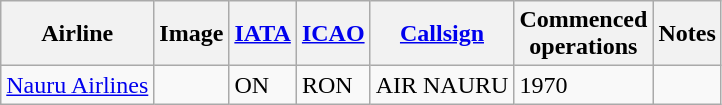<table class="wikitable sortable">
<tr valign="middle">
<th>Airline</th>
<th>Image</th>
<th><a href='#'>IATA</a></th>
<th><a href='#'>ICAO</a></th>
<th><a href='#'>Callsign</a></th>
<th>Commenced<br>operations</th>
<th>Notes</th>
</tr>
<tr>
<td><a href='#'>Nauru Airlines</a></td>
<td></td>
<td>ON</td>
<td>RON</td>
<td>AIR NAURU</td>
<td>1970</td>
<td></td>
</tr>
</table>
